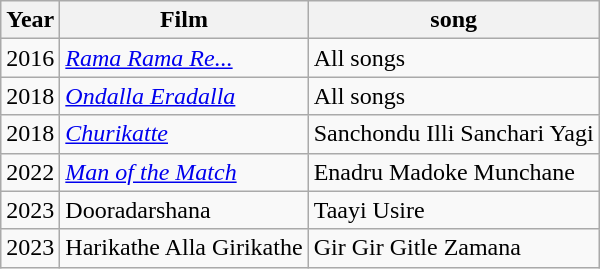<table class="wikitable">
<tr>
<th>Year</th>
<th>Film</th>
<th>song</th>
</tr>
<tr>
<td>2016</td>
<td><em><a href='#'>Rama Rama Re...</a></em></td>
<td>All songs</td>
</tr>
<tr>
<td>2018</td>
<td><em><a href='#'>Ondalla Eradalla</a></em></td>
<td>All songs</td>
</tr>
<tr>
<td>2018</td>
<td><em><a href='#'>Churikatte</a></em></td>
<td>Sanchondu Illi Sanchari Yagi</td>
</tr>
<tr>
<td>2022</td>
<td><em><a href='#'>Man of the Match</a></em></td>
<td>Enadru Madoke Munchane</td>
</tr>
<tr>
<td>2023</td>
<td>Dooradarshana</td>
<td>Taayi Usire</td>
</tr>
<tr>
<td>2023</td>
<td>Harikathe Alla Girikathe</td>
<td>Gir Gir Gitle Zamana</td>
</tr>
</table>
